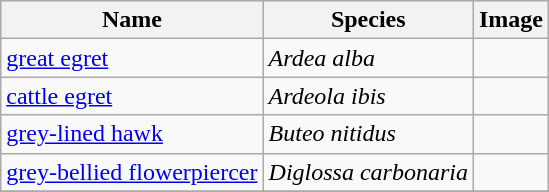<table class="wikitable sortable mw-collapsible mw-collapsed">
<tr>
<th>Name</th>
<th>Species</th>
<th>Image</th>
</tr>
<tr>
<td><a href='#'>great egret</a></td>
<td><em>Ardea alba</em></td>
<td></td>
</tr>
<tr>
<td><a href='#'>cattle egret</a></td>
<td><em>Ardeola ibis</em></td>
<td></td>
</tr>
<tr>
<td><a href='#'>grey-lined hawk</a></td>
<td><em>Buteo nitidus</em></td>
<td></td>
</tr>
<tr>
<td><a href='#'>grey-bellied flowerpiercer</a></td>
<td><em>Diglossa carbonaria</em></td>
<td></td>
</tr>
<tr>
</tr>
</table>
